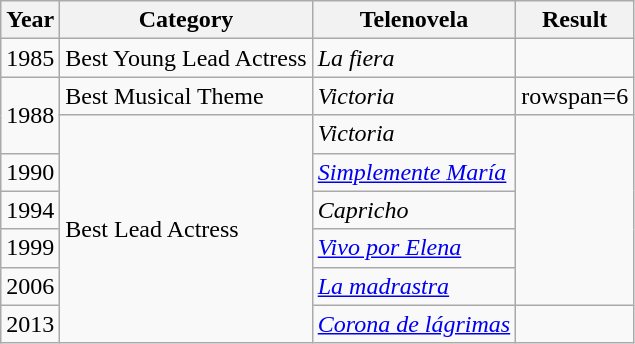<table class="wikitable">
<tr>
<th>Year</th>
<th>Category</th>
<th>Telenovela</th>
<th>Result</th>
</tr>
<tr>
<td>1985</td>
<td>Best Young Lead Actress</td>
<td><em>La fiera</em></td>
<td></td>
</tr>
<tr>
<td rowspan=2>1988</td>
<td>Best Musical Theme</td>
<td><em>Victoria</em></td>
<td>rowspan=6 </td>
</tr>
<tr>
<td rowspan=6>Best Lead Actress</td>
<td><em>Victoria</em></td>
</tr>
<tr>
<td>1990</td>
<td><em><a href='#'>Simplemente María</a></em></td>
</tr>
<tr>
<td>1994</td>
<td><em>Capricho</em></td>
</tr>
<tr>
<td>1999</td>
<td><em><a href='#'>Vivo por Elena</a></em></td>
</tr>
<tr>
<td>2006</td>
<td><em><a href='#'>La madrastra</a></em></td>
</tr>
<tr>
<td>2013</td>
<td><em><a href='#'>Corona de lágrimas</a></em></td>
<td></td>
</tr>
</table>
